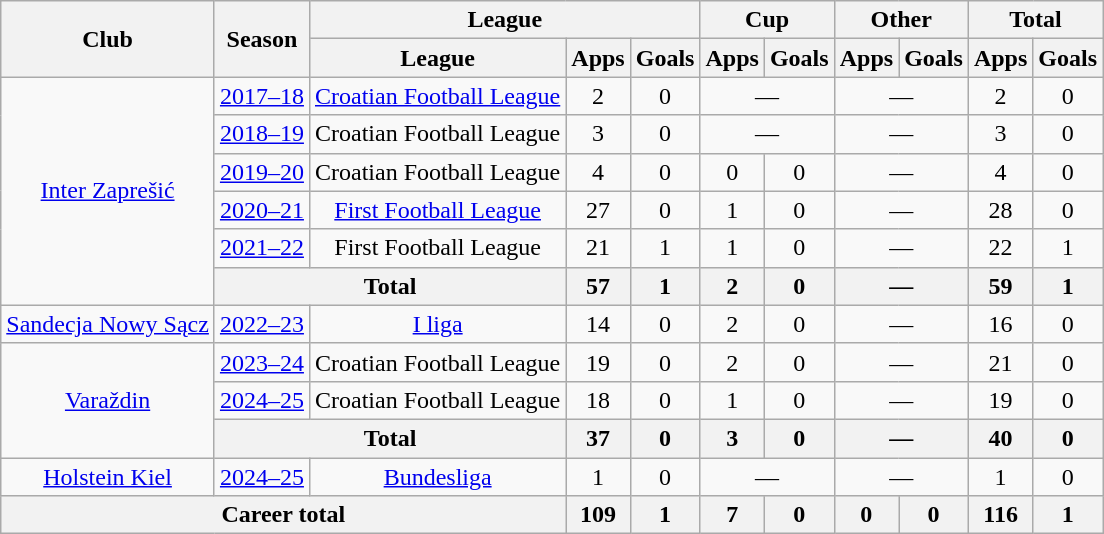<table class="wikitable" style="text-align:center">
<tr>
<th rowspan="2">Club</th>
<th rowspan="2">Season</th>
<th colspan="3">League</th>
<th colspan="2">Cup</th>
<th colspan="2">Other</th>
<th colspan="2">Total</th>
</tr>
<tr>
<th>League</th>
<th>Apps</th>
<th>Goals</th>
<th>Apps</th>
<th>Goals</th>
<th>Apps</th>
<th>Goals</th>
<th>Apps</th>
<th>Goals</th>
</tr>
<tr>
<td rowspan="6"><a href='#'>Inter Zaprešić</a></td>
<td><a href='#'>2017–18</a></td>
<td><a href='#'>Croatian Football League</a></td>
<td>2</td>
<td>0</td>
<td colspan="2">—</td>
<td colspan="2">—</td>
<td>2</td>
<td>0</td>
</tr>
<tr>
<td><a href='#'>2018–19</a></td>
<td>Croatian Football League</td>
<td>3</td>
<td>0</td>
<td colspan="2">—</td>
<td colspan="2">—</td>
<td>3</td>
<td>0</td>
</tr>
<tr>
<td><a href='#'>2019–20</a></td>
<td>Croatian Football League</td>
<td>4</td>
<td>0</td>
<td>0</td>
<td>0</td>
<td colspan="2">—</td>
<td>4</td>
<td>0</td>
</tr>
<tr>
<td><a href='#'>2020–21</a></td>
<td><a href='#'>First Football League</a></td>
<td>27</td>
<td>0</td>
<td>1</td>
<td>0</td>
<td colspan="2">—</td>
<td>28</td>
<td>0</td>
</tr>
<tr>
<td><a href='#'>2021–22</a></td>
<td>First Football League</td>
<td>21</td>
<td>1</td>
<td>1</td>
<td>0</td>
<td colspan="2">—</td>
<td>22</td>
<td>1</td>
</tr>
<tr>
<th colspan="2">Total</th>
<th>57</th>
<th>1</th>
<th>2</th>
<th>0</th>
<th colspan="2">—</th>
<th>59</th>
<th>1</th>
</tr>
<tr>
<td><a href='#'>Sandecja Nowy Sącz</a></td>
<td><a href='#'>2022–23</a></td>
<td><a href='#'>I liga</a></td>
<td>14</td>
<td>0</td>
<td>2</td>
<td>0</td>
<td colspan="2">—</td>
<td>16</td>
<td>0</td>
</tr>
<tr>
<td rowspan="3"><a href='#'>Varaždin</a></td>
<td><a href='#'>2023–24</a></td>
<td>Croatian Football League</td>
<td>19</td>
<td>0</td>
<td>2</td>
<td>0</td>
<td colspan="2">—</td>
<td>21</td>
<td>0</td>
</tr>
<tr>
<td><a href='#'>2024–25</a></td>
<td>Croatian Football League</td>
<td>18</td>
<td>0</td>
<td>1</td>
<td>0</td>
<td colspan="2">—</td>
<td>19</td>
<td>0</td>
</tr>
<tr>
<th colspan="2">Total</th>
<th>37</th>
<th>0</th>
<th>3</th>
<th>0</th>
<th colspan="2">—</th>
<th>40</th>
<th>0</th>
</tr>
<tr>
<td><a href='#'>Holstein Kiel</a></td>
<td><a href='#'>2024–25</a></td>
<td><a href='#'>Bundesliga</a></td>
<td>1</td>
<td>0</td>
<td colspan="2">—</td>
<td colspan="2">—</td>
<td>1</td>
<td>0</td>
</tr>
<tr>
<th colspan="3">Career total</th>
<th>109</th>
<th>1</th>
<th>7</th>
<th>0</th>
<th>0</th>
<th>0</th>
<th>116</th>
<th>1</th>
</tr>
</table>
